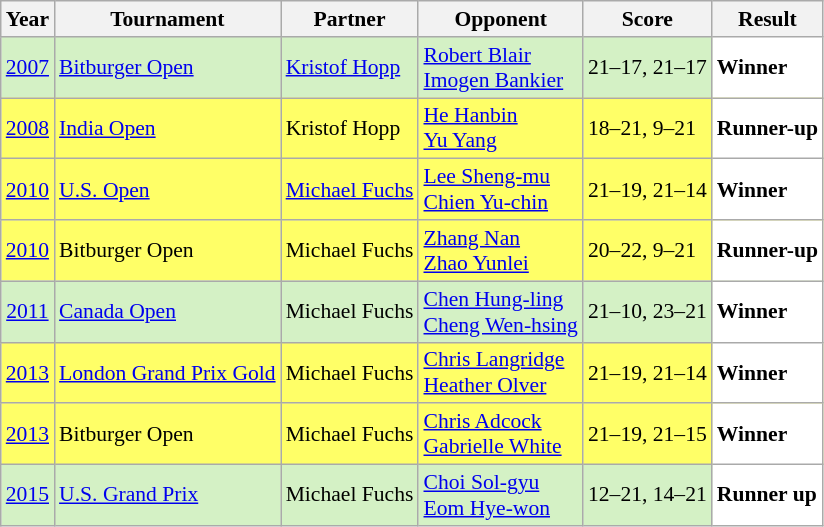<table class="sortable wikitable" style="font-size: 90%;">
<tr>
<th>Year</th>
<th>Tournament</th>
<th>Partner</th>
<th>Opponent</th>
<th>Score</th>
<th>Result</th>
</tr>
<tr style="background:#D4F1C5">
<td align="center"><a href='#'>2007</a></td>
<td align="left"><a href='#'>Bitburger Open</a></td>
<td align="left"> <a href='#'>Kristof Hopp</a></td>
<td align="left"> <a href='#'>Robert Blair</a><br> <a href='#'>Imogen Bankier</a></td>
<td align="left">21–17, 21–17</td>
<td style="text-align:left; background:white"> <strong>Winner</strong></td>
</tr>
<tr style="background:#FFFF67">
<td align="center"><a href='#'>2008</a></td>
<td align="left"><a href='#'>India Open</a></td>
<td align="left"> Kristof Hopp</td>
<td align="left"> <a href='#'>He Hanbin</a><br> <a href='#'>Yu Yang</a></td>
<td align="left">18–21, 9–21</td>
<td style="text-align:left; background:white"> <strong>Runner-up</strong></td>
</tr>
<tr style="background:#FFFF67">
<td align="center"><a href='#'>2010</a></td>
<td align="left"><a href='#'>U.S. Open</a></td>
<td align="left"> <a href='#'>Michael Fuchs</a></td>
<td align="left"> <a href='#'>Lee Sheng-mu</a><br> <a href='#'>Chien Yu-chin</a></td>
<td align="left">21–19, 21–14</td>
<td style="text-align:left; background:white"> <strong>Winner</strong></td>
</tr>
<tr style="background:#FFFF67">
<td align="center"><a href='#'>2010</a></td>
<td align="left">Bitburger Open</td>
<td align="left"> Michael Fuchs</td>
<td align="left"> <a href='#'>Zhang Nan</a><br> <a href='#'>Zhao Yunlei</a></td>
<td align="left">20–22, 9–21</td>
<td style="text-align:left; background:white"> <strong>Runner-up</strong></td>
</tr>
<tr style="background:#D4F1C5">
<td align="center"><a href='#'>2011</a></td>
<td align="left"><a href='#'>Canada Open</a></td>
<td align="left"> Michael Fuchs</td>
<td align="left"> <a href='#'>Chen Hung-ling</a><br> <a href='#'>Cheng Wen-hsing</a></td>
<td align="left">21–10, 23–21</td>
<td style="text-align:left; background:white"> <strong>Winner</strong></td>
</tr>
<tr style="background:#FFFF67">
<td align="center"><a href='#'>2013</a></td>
<td align="left"><a href='#'>London Grand Prix Gold</a></td>
<td align="left"> Michael Fuchs</td>
<td align="left"> <a href='#'>Chris Langridge</a><br> <a href='#'>Heather Olver</a></td>
<td align="left">21–19, 21–14</td>
<td style="text-align:left; background:white"> <strong>Winner</strong></td>
</tr>
<tr style="background:#FFFF67">
<td align="center"><a href='#'>2013</a></td>
<td align="left">Bitburger Open</td>
<td align="left"> Michael Fuchs</td>
<td align="left"> <a href='#'>Chris Adcock</a><br> <a href='#'>Gabrielle White</a></td>
<td align="left">21–19, 21–15</td>
<td style="text-align:left; background:white"> <strong>Winner</strong></td>
</tr>
<tr style="background:#D4F1C5">
<td align="center"><a href='#'>2015</a></td>
<td align="left"><a href='#'>U.S. Grand Prix</a></td>
<td align="left"> Michael Fuchs</td>
<td align="left"> <a href='#'>Choi Sol-gyu</a><br> <a href='#'>Eom Hye-won</a></td>
<td align="left">12–21, 14–21</td>
<td style="text-align:left; background:white"> <strong>Runner up</strong></td>
</tr>
</table>
